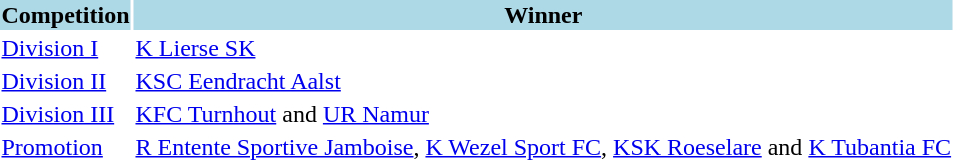<table>
<tr style="background:lightblue;">
<th>Competition</th>
<th>Winner</th>
</tr>
<tr>
<td><a href='#'>Division I</a></td>
<td><a href='#'>K Lierse SK</a></td>
</tr>
<tr>
<td><a href='#'>Division II</a></td>
<td><a href='#'>KSC Eendracht Aalst</a></td>
</tr>
<tr>
<td><a href='#'>Division III</a></td>
<td><a href='#'>KFC Turnhout</a> and <a href='#'>UR Namur</a></td>
</tr>
<tr>
<td><a href='#'>Promotion</a></td>
<td><a href='#'>R Entente Sportive Jamboise</a>, <a href='#'>K Wezel Sport FC</a>, <a href='#'>KSK Roeselare</a> and <a href='#'>K Tubantia FC</a></td>
</tr>
</table>
